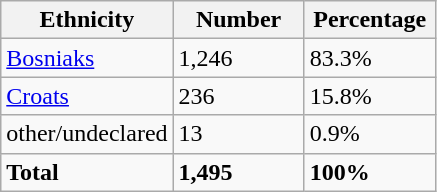<table class="wikitable">
<tr>
<th width="100px">Ethnicity</th>
<th width="80px">Number</th>
<th width="80px">Percentage</th>
</tr>
<tr>
<td><a href='#'>Bosniaks</a></td>
<td>1,246</td>
<td>83.3%</td>
</tr>
<tr>
<td><a href='#'>Croats</a></td>
<td>236</td>
<td>15.8%</td>
</tr>
<tr>
<td>other/undeclared</td>
<td>13</td>
<td>0.9%</td>
</tr>
<tr>
<td><strong>Total</strong></td>
<td><strong>1,495</strong></td>
<td><strong>100%</strong></td>
</tr>
</table>
